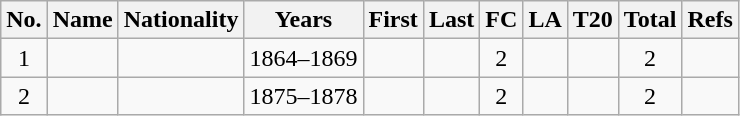<table class="wikitable sortable" style="text-align: center;">
<tr>
<th>No.</th>
<th>Name</th>
<th>Nationality</th>
<th>Years</th>
<th>First</th>
<th>Last</th>
<th>FC</th>
<th>LA</th>
<th>T20</th>
<th>Total</th>
<th class="unsortable">Refs</th>
</tr>
<tr>
<td>1</td>
<td align="left"></td>
<td></td>
<td>1864–1869</td>
<td></td>
<td></td>
<td>2</td>
<td></td>
<td></td>
<td>2</td>
<td></td>
</tr>
<tr>
<td>2</td>
<td align="left"></td>
<td></td>
<td>1875–1878</td>
<td></td>
<td></td>
<td>2</td>
<td></td>
<td></td>
<td>2</td>
<td></td>
</tr>
</table>
